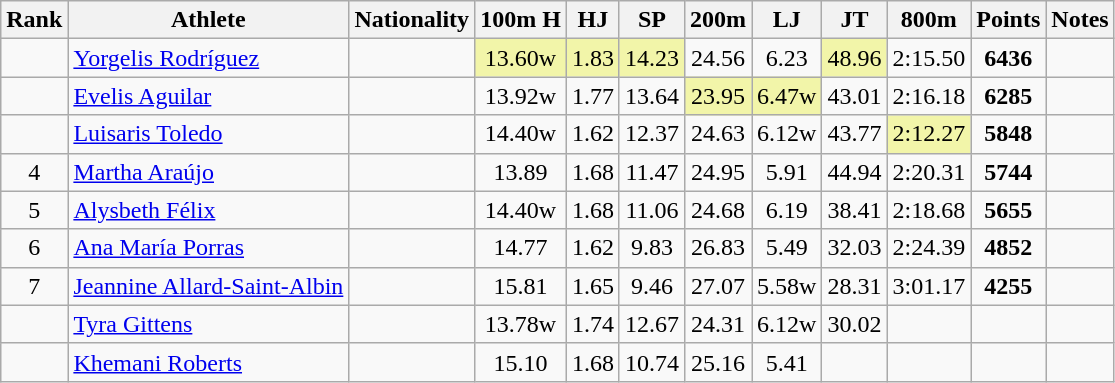<table class="wikitable sortable" style=" text-align:center;">
<tr>
<th>Rank</th>
<th>Athlete</th>
<th>Nationality</th>
<th>100m H</th>
<th>HJ</th>
<th>SP</th>
<th>200m</th>
<th>LJ</th>
<th>JT</th>
<th>800m</th>
<th>Points</th>
<th>Notes</th>
</tr>
<tr>
<td></td>
<td align=left><a href='#'>Yorgelis Rodríguez</a></td>
<td align=left></td>
<td bgcolor=#F2F5A9>13.60w</td>
<td bgcolor=#F2F5A9>1.83</td>
<td bgcolor=#F2F5A9>14.23</td>
<td>24.56</td>
<td>6.23</td>
<td bgcolor=#F2F5A9>48.96</td>
<td>2:15.50</td>
<td><strong>6436</strong></td>
<td><strong></strong></td>
</tr>
<tr>
<td></td>
<td align=left><a href='#'>Evelis Aguilar</a></td>
<td align=left></td>
<td>13.92w</td>
<td>1.77</td>
<td>13.64</td>
<td bgcolor=#F2F5A9>23.95</td>
<td bgcolor=#F2F5A9>6.47w</td>
<td>43.01</td>
<td>2:16.18</td>
<td><strong>6285</strong></td>
<td><strong></strong></td>
</tr>
<tr>
<td></td>
<td align=left><a href='#'>Luisaris Toledo</a></td>
<td align=left></td>
<td>14.40w</td>
<td>1.62</td>
<td>12.37</td>
<td>24.63</td>
<td>6.12w</td>
<td>43.77</td>
<td bgcolor=#F2F5A9>2:12.27</td>
<td><strong>5848</strong></td>
<td><strong></strong></td>
</tr>
<tr>
<td>4</td>
<td align=left><a href='#'>Martha Araújo</a></td>
<td align=left></td>
<td>13.89</td>
<td>1.68</td>
<td>11.47</td>
<td>24.95</td>
<td>5.91</td>
<td>44.94</td>
<td>2:20.31</td>
<td><strong>5744</strong></td>
<td><strong></strong></td>
</tr>
<tr>
<td>5</td>
<td align=left><a href='#'>Alysbeth Félix</a></td>
<td align=left></td>
<td>14.40w</td>
<td>1.68</td>
<td>11.06</td>
<td>24.68</td>
<td>6.19</td>
<td>38.41</td>
<td>2:18.68</td>
<td><strong>5655</strong></td>
<td></td>
</tr>
<tr>
<td>6</td>
<td align=left><a href='#'>Ana María Porras</a></td>
<td align=left></td>
<td>14.77</td>
<td>1.62</td>
<td>9.83</td>
<td>26.83</td>
<td>5.49</td>
<td>32.03</td>
<td>2:24.39</td>
<td><strong>4852</strong></td>
<td></td>
</tr>
<tr>
<td>7</td>
<td align=left><a href='#'>Jeannine Allard-Saint-Albin</a></td>
<td align=left></td>
<td>15.81</td>
<td>1.65</td>
<td>9.46</td>
<td>27.07</td>
<td>5.58w</td>
<td>28.31</td>
<td>3:01.17</td>
<td><strong>4255</strong></td>
<td></td>
</tr>
<tr>
<td></td>
<td align=left><a href='#'>Tyra Gittens</a></td>
<td align=left></td>
<td>13.78w</td>
<td>1.74</td>
<td>12.67</td>
<td>24.31</td>
<td>6.12w</td>
<td>30.02</td>
<td></td>
<td><strong></strong></td>
<td></td>
</tr>
<tr>
<td></td>
<td align=left><a href='#'>Khemani Roberts</a></td>
<td align=left></td>
<td>15.10</td>
<td>1.68</td>
<td>10.74</td>
<td>25.16</td>
<td>5.41</td>
<td></td>
<td></td>
<td><strong></strong></td>
<td></td>
</tr>
</table>
